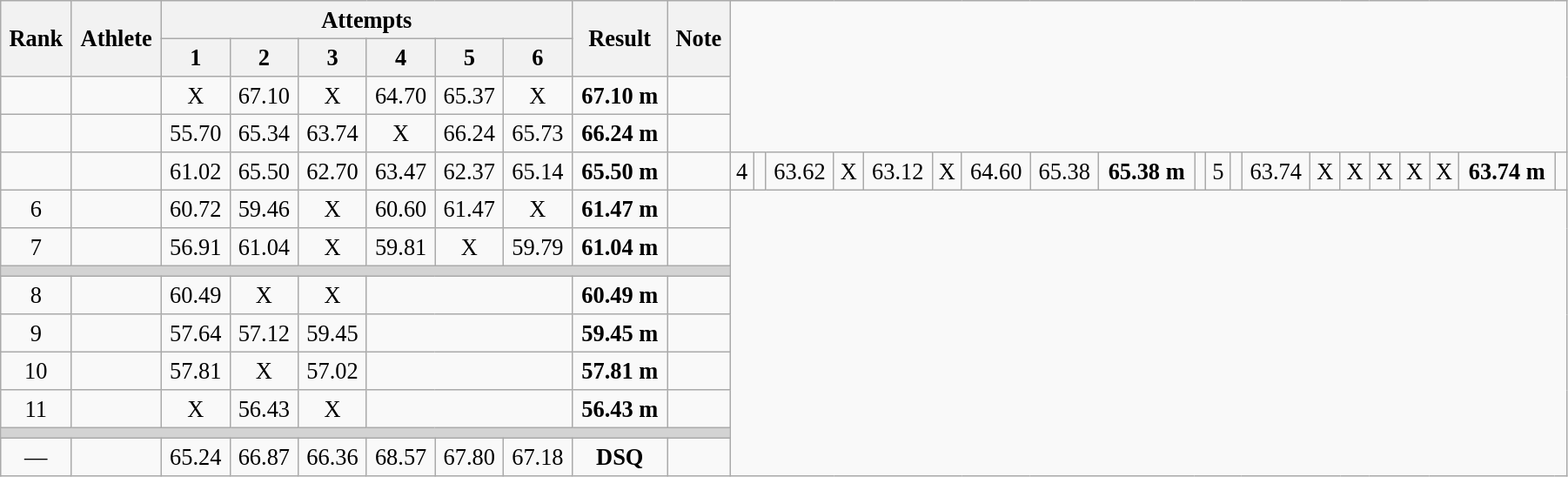<table class="wikitable" style=" text-align:center; font-size:110%;" width="95%">
<tr>
<th rowspan="2">Rank</th>
<th rowspan="2">Athlete</th>
<th colspan="6">Attempts</th>
<th rowspan="2">Result</th>
<th rowspan="2">Note</th>
</tr>
<tr>
<th>1</th>
<th>2</th>
<th>3</th>
<th>4</th>
<th>5</th>
<th>6</th>
</tr>
<tr>
<td></td>
<td align=left></td>
<td>X</td>
<td>67.10</td>
<td>X</td>
<td>64.70</td>
<td>65.37</td>
<td>X</td>
<td><strong>67.10 m </strong></td>
<td></td>
</tr>
<tr>
<td></td>
<td align=left></td>
<td>55.70</td>
<td>65.34</td>
<td>63.74</td>
<td>X</td>
<td>66.24</td>
<td>65.73</td>
<td><strong>66.24 m </strong></td>
<td></td>
</tr>
<tr>
<td></td>
<td align=left></td>
<td>61.02</td>
<td>65.50</td>
<td>62.70</td>
<td>63.47</td>
<td>62.37</td>
<td>65.14</td>
<td><strong>65.50 m </strong></td>
<td></td>
<td>4</td>
<td align=left></td>
<td>63.62</td>
<td>X</td>
<td>63.12</td>
<td>X</td>
<td>64.60</td>
<td>65.38</td>
<td><strong>65.38 m </strong></td>
<td></td>
<td>5</td>
<td align=left></td>
<td>63.74</td>
<td>X</td>
<td>X</td>
<td>X</td>
<td>X</td>
<td>X</td>
<td><strong>63.74 m </strong></td>
<td></td>
</tr>
<tr>
<td>6</td>
<td align=left></td>
<td>60.72</td>
<td>59.46</td>
<td>X</td>
<td>60.60</td>
<td>61.47</td>
<td>X</td>
<td><strong>61.47 m </strong></td>
<td></td>
</tr>
<tr>
<td>7</td>
<td align=left></td>
<td>56.91</td>
<td>61.04</td>
<td>X</td>
<td>59.81</td>
<td>X</td>
<td>59.79</td>
<td><strong>61.04 m </strong></td>
<td></td>
</tr>
<tr>
<td colspan=10 bgcolor=lightgray></td>
</tr>
<tr>
<td>8</td>
<td align=left></td>
<td>60.49</td>
<td>X</td>
<td>X</td>
<td colspan=3></td>
<td><strong>60.49 m </strong></td>
<td></td>
</tr>
<tr>
<td>9</td>
<td align=left></td>
<td>57.64</td>
<td>57.12</td>
<td>59.45</td>
<td colspan=3></td>
<td><strong>59.45 m </strong></td>
<td></td>
</tr>
<tr>
<td>10</td>
<td align=left></td>
<td>57.81</td>
<td>X</td>
<td>57.02</td>
<td colspan=3></td>
<td><strong>57.81 m </strong></td>
<td></td>
</tr>
<tr>
<td>11</td>
<td align=left></td>
<td>X</td>
<td>56.43</td>
<td>X</td>
<td colspan=3></td>
<td><strong>56.43 m </strong></td>
<td></td>
</tr>
<tr>
<td colspan=10 bgcolor=lightgray></td>
</tr>
<tr>
<td>—</td>
<td align=left></td>
<td>65.24</td>
<td>66.87</td>
<td>66.36</td>
<td>68.57</td>
<td>67.80</td>
<td>67.18</td>
<td><strong>DSQ </strong></td>
<td></td>
</tr>
</table>
